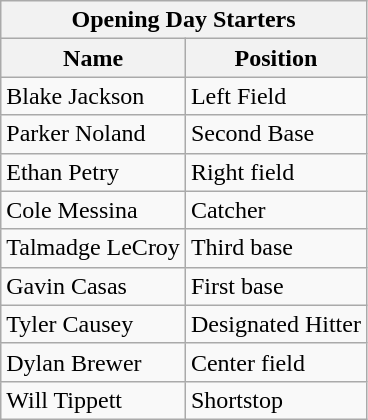<table class="wikitable" style="text-align:left">
<tr>
<th colspan="2">Opening Day Starters</th>
</tr>
<tr>
<th>Name</th>
<th>Position</th>
</tr>
<tr>
<td>Blake Jackson</td>
<td>Left Field</td>
</tr>
<tr>
<td>Parker Noland</td>
<td>Second Base</td>
</tr>
<tr>
<td>Ethan Petry</td>
<td>Right field</td>
</tr>
<tr>
<td>Cole Messina</td>
<td>Catcher</td>
</tr>
<tr>
<td>Talmadge LeCroy</td>
<td>Third base</td>
</tr>
<tr>
<td>Gavin Casas</td>
<td>First base</td>
</tr>
<tr>
<td>Tyler Causey</td>
<td>Designated Hitter</td>
</tr>
<tr>
<td>Dylan Brewer</td>
<td>Center field</td>
</tr>
<tr>
<td>Will Tippett</td>
<td>Shortstop</td>
</tr>
</table>
